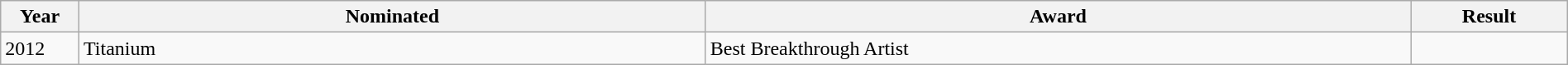<table class="wikitable" style="width:100%;">
<tr>
<th width=5%>Year</th>
<th style="width:40%;">Nominated</th>
<th style="width:45%;">Award</th>
<th style="width:10%;">Result</th>
</tr>
<tr>
<td>2012</td>
<td>Titanium</td>
<td>Best Breakthrough Artist</td>
<td></td>
</tr>
</table>
